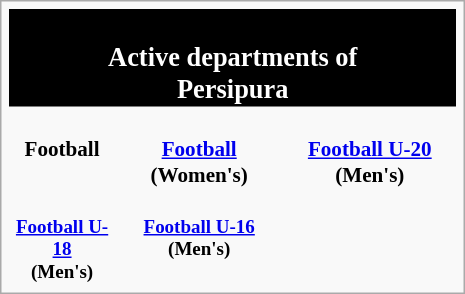<table class="infobox" style="font-size: 88%; width: 22em; text-align: center">
<tr>
<th colspan=3 style="font-size: 125%; background-color:#000000; color:white; text-align:center;"><br>Active departments of<br>Persipura</th>
</tr>
<tr style="text-align: center">
<td><br><strong>Football</strong></td>
<td><br><strong><a href='#'>Football</a> (Women's)</strong></td>
<td><br><strong><a href='#'>Football U-20</a> (Men's)</strong></td>
</tr>
<tr style="font-size: 90%; text-align: center">
<td><br><strong><a href='#'>Football U-18</a><br> (Men's)</strong></td>
<td><br><strong><a href='#'>Football U-16</a><br> (Men's)</strong></td>
</tr>
</table>
